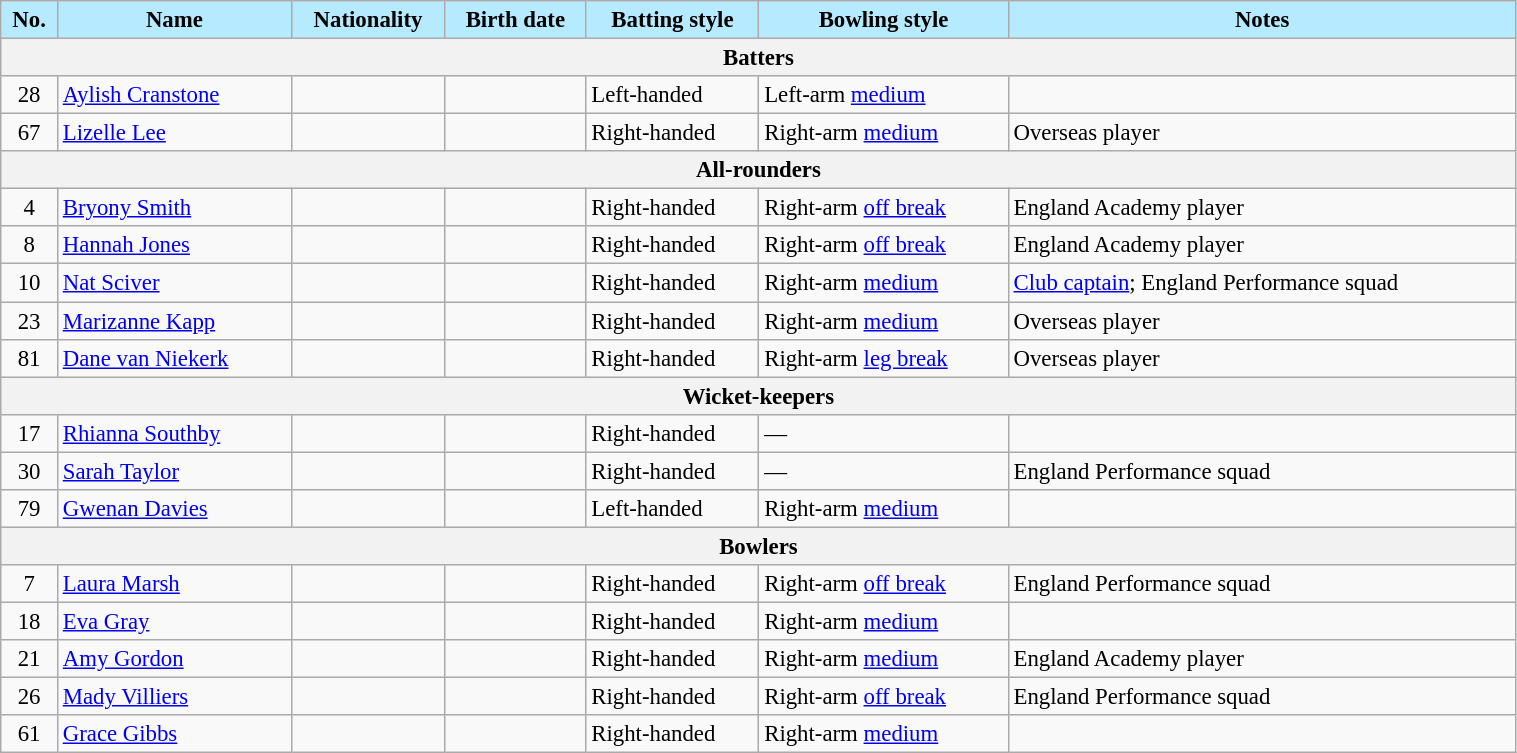<table class="wikitable"  style="font-size:95%; width:80%;">
<tr>
<th style="background:#b6ebff; color:black">No.</th>
<th style="background:#b6ebff; color:black">Name</th>
<th style="background:#b6ebff; color:black">Nationality</th>
<th style="background:#b6ebff; color:black">Birth date</th>
<th style="background:#b6ebff; color:black">Batting style</th>
<th style="background:#b6ebff; color:black">Bowling style</th>
<th style="background:#b6ebff; color:black">Notes</th>
</tr>
<tr>
<th colspan="7">Batters</th>
</tr>
<tr>
<td style="text-align:center">28</td>
<td><a href='#'>Aylish Cranstone</a></td>
<td></td>
<td></td>
<td>Left-handed</td>
<td>Left-arm <a href='#'>medium</a></td>
<td></td>
</tr>
<tr>
<td style="text-align:center">67</td>
<td><a href='#'>Lizelle Lee</a> </td>
<td></td>
<td></td>
<td>Right-handed</td>
<td>Right-arm <a href='#'>medium</a></td>
<td>Overseas player</td>
</tr>
<tr>
<th colspan="7">All-rounders</th>
</tr>
<tr>
<td style="text-align:center">4</td>
<td><a href='#'>Bryony Smith</a></td>
<td></td>
<td></td>
<td>Right-handed</td>
<td>Right-arm <a href='#'>off break</a></td>
<td>England Academy player</td>
</tr>
<tr>
<td style="text-align:center">8</td>
<td><a href='#'>Hannah Jones</a></td>
<td></td>
<td></td>
<td>Right-handed</td>
<td>Right-arm <a href='#'>off break</a></td>
<td>England Academy player</td>
</tr>
<tr>
<td style="text-align:center">10</td>
<td><a href='#'>Nat Sciver</a> </td>
<td></td>
<td></td>
<td>Right-handed</td>
<td>Right-arm <a href='#'>medium</a></td>
<td><a href='#'>Club captain</a>; England Performance squad</td>
</tr>
<tr>
<td style="text-align:center">23</td>
<td><a href='#'>Marizanne Kapp</a> </td>
<td></td>
<td></td>
<td>Right-handed</td>
<td>Right-arm <a href='#'>medium</a></td>
<td>Overseas player</td>
</tr>
<tr>
<td style="text-align:center">81</td>
<td><a href='#'>Dane van Niekerk</a> </td>
<td></td>
<td></td>
<td>Right-handed</td>
<td>Right-arm <a href='#'>leg break</a></td>
<td>Overseas player</td>
</tr>
<tr>
<th colspan="7">Wicket-keepers</th>
</tr>
<tr>
<td style="text-align:center">17</td>
<td><a href='#'>Rhianna Southby</a></td>
<td></td>
<td></td>
<td>Right-handed</td>
<td>—</td>
<td></td>
</tr>
<tr>
<td style="text-align:center">30</td>
<td><a href='#'>Sarah Taylor</a> </td>
<td></td>
<td></td>
<td>Right-handed</td>
<td>—</td>
<td>England Performance squad</td>
</tr>
<tr>
<td style="text-align:center">79</td>
<td><a href='#'>Gwenan Davies</a></td>
<td></td>
<td></td>
<td>Left-handed</td>
<td>Right-arm <a href='#'>medium</a></td>
<td></td>
</tr>
<tr>
<th colspan="7">Bowlers</th>
</tr>
<tr>
<td style="text-align:center">7</td>
<td><a href='#'>Laura Marsh</a> </td>
<td></td>
<td></td>
<td>Right-handed</td>
<td>Right-arm <a href='#'>off break</a></td>
<td>England Performance squad</td>
</tr>
<tr>
<td style="text-align:center">18</td>
<td><a href='#'>Eva Gray</a></td>
<td></td>
<td></td>
<td>Right-handed</td>
<td>Right-arm <a href='#'>medium</a></td>
<td></td>
</tr>
<tr>
<td style="text-align:center">21</td>
<td><a href='#'>Amy Gordon</a></td>
<td></td>
<td></td>
<td>Right-handed</td>
<td>Right-arm <a href='#'>medium</a></td>
<td>England Academy player</td>
</tr>
<tr>
<td style="text-align:center">26</td>
<td><a href='#'>Mady Villiers</a> </td>
<td></td>
<td></td>
<td>Right-handed</td>
<td>Right-arm <a href='#'>off break</a></td>
<td>England Performance squad</td>
</tr>
<tr>
<td style="text-align:center">61</td>
<td><a href='#'>Grace Gibbs</a></td>
<td></td>
<td></td>
<td>Right-handed</td>
<td>Right-arm <a href='#'>medium</a></td>
<td></td>
</tr>
</table>
